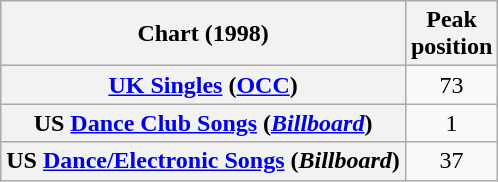<table class="wikitable sortable plainrowheaders">
<tr>
<th scope="col">Chart (1998)</th>
<th scope="col">Peak<br>position</th>
</tr>
<tr>
<th scope="row"><a href='#'>UK Singles</a> (<a href='#'>OCC</a>)</th>
<td align="center">73</td>
</tr>
<tr>
<th scope="row">US <a href='#'>Dance Club Songs</a> (<em><a href='#'>Billboard</a></em>)</th>
<td align="center">1</td>
</tr>
<tr>
<th scope="row">US <a href='#'>Dance/Electronic Songs</a> (<em>Billboard</em>)</th>
<td align="center">37</td>
</tr>
</table>
